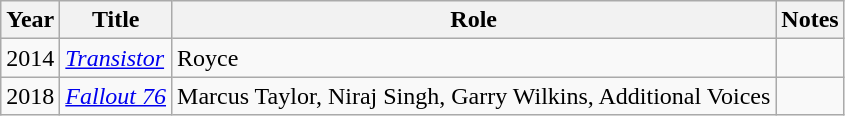<table class="wikitable sortable">
<tr>
<th>Year</th>
<th>Title</th>
<th>Role</th>
<th class="unsortable">Notes</th>
</tr>
<tr>
<td>2014</td>
<td><em><a href='#'>Transistor</a></em></td>
<td>Royce</td>
<td></td>
</tr>
<tr>
<td>2018</td>
<td><em><a href='#'>Fallout 76</a></em></td>
<td>Marcus Taylor, Niraj Singh, Garry Wilkins, Additional Voices</td>
<td></td>
</tr>
</table>
